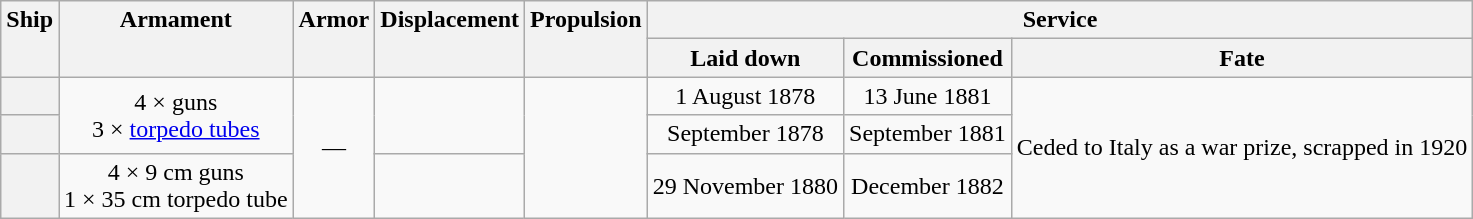<table class="wikitable plainrowheaders" style="text-align: center;">
<tr valign="top">
<th scope="col" rowspan="2">Ship</th>
<th scope="col" rowspan="2">Armament</th>
<th scope="col" rowspan="2">Armor</th>
<th scope="col" rowspan="2">Displacement</th>
<th scope="col" rowspan="2">Propulsion</th>
<th scope="col" colspan="3">Service</th>
</tr>
<tr valign="top">
<th scope="col">Laid down</th>
<th scope="col">Commissioned</th>
<th scope="col">Fate</th>
</tr>
<tr valign="center">
<th scope="row"></th>
<td rowspan="2">4 ×  guns<br>3 ×  <a href='#'>torpedo tubes</a></td>
<td rowspan="3">—</td>
<td rowspan="2"></td>
<td rowspan="3"></td>
<td>1 August 1878</td>
<td>13 June 1881</td>
<td rowspan="3">Ceded to Italy as a war prize, scrapped in 1920</td>
</tr>
<tr valign="center">
<th scope="row"></th>
<td>September 1878</td>
<td>September 1881</td>
</tr>
<tr valign="center">
<th scope="row"></th>
<td>4 × 9 cm guns<br>1 × 35 cm torpedo tube</td>
<td></td>
<td>29 November 1880</td>
<td>December 1882</td>
</tr>
</table>
